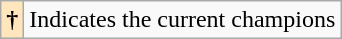<table class="wikitable">
<tr>
<th style="background-color:#FFE6BD">†</th>
<td>Indicates the current champions</td>
</tr>
</table>
